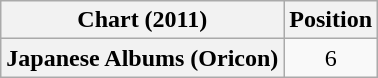<table class="wikitable plainrowheaders" style="text-align:center;">
<tr>
<th>Chart (2011)</th>
<th>Position</th>
</tr>
<tr>
<th scope="row">Japanese Albums (Oricon)</th>
<td align="center">6</td>
</tr>
</table>
